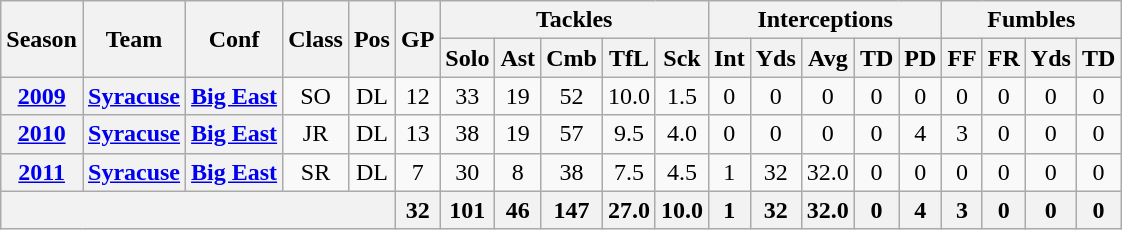<table class="wikitable" style="text-align: center;">
<tr>
<th rowspan="2">Season</th>
<th rowspan="2">Team</th>
<th rowspan="2">Conf</th>
<th rowspan="2">Class</th>
<th rowspan="2">Pos</th>
<th rowspan="2">GP</th>
<th colspan="5">Tackles</th>
<th colspan="5">Interceptions</th>
<th colspan="4">Fumbles</th>
</tr>
<tr>
<th>Solo</th>
<th>Ast</th>
<th>Cmb</th>
<th>TfL</th>
<th>Sck</th>
<th>Int</th>
<th>Yds</th>
<th>Avg</th>
<th>TD</th>
<th>PD</th>
<th>FF</th>
<th>FR</th>
<th>Yds</th>
<th>TD</th>
</tr>
<tr>
<th><a href='#'>2009</a></th>
<th><a href='#'>Syracuse</a></th>
<th><a href='#'>Big East</a></th>
<td>SO</td>
<td>DL</td>
<td>12</td>
<td>33</td>
<td>19</td>
<td>52</td>
<td>10.0</td>
<td>1.5</td>
<td>0</td>
<td>0</td>
<td>0</td>
<td>0</td>
<td>0</td>
<td>0</td>
<td>0</td>
<td>0</td>
<td>0</td>
</tr>
<tr>
<th><a href='#'>2010</a></th>
<th><a href='#'>Syracuse</a></th>
<th><a href='#'>Big East</a></th>
<td>JR</td>
<td>DL</td>
<td>13</td>
<td>38</td>
<td>19</td>
<td>57</td>
<td>9.5</td>
<td>4.0</td>
<td>0</td>
<td>0</td>
<td>0</td>
<td>0</td>
<td>4</td>
<td>3</td>
<td>0</td>
<td>0</td>
<td>0</td>
</tr>
<tr>
<th><a href='#'>2011</a></th>
<th><a href='#'>Syracuse</a></th>
<th><a href='#'>Big East</a></th>
<td>SR</td>
<td>DL</td>
<td>7</td>
<td>30</td>
<td>8</td>
<td>38</td>
<td>7.5</td>
<td>4.5</td>
<td>1</td>
<td>32</td>
<td>32.0</td>
<td>0</td>
<td>0</td>
<td>0</td>
<td>0</td>
<td>0</td>
<td>0</td>
</tr>
<tr>
<th colspan="5"></th>
<th>32</th>
<th>101</th>
<th>46</th>
<th>147</th>
<th>27.0</th>
<th>10.0</th>
<th>1</th>
<th>32</th>
<th>32.0</th>
<th>0</th>
<th>4</th>
<th>3</th>
<th>0</th>
<th>0</th>
<th>0</th>
</tr>
</table>
